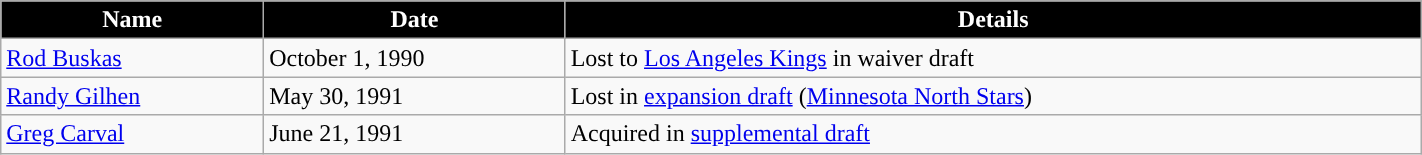<table class="wikitable" style="width:75%;">
<tr style="text-align:center; background:#ddd;">
<th style="color:white; background:#000000; ">Name</th>
<th style="color:white; background:#000000; ">Date</th>
<th style="color:white; background:#000000; ">Details</th>
</tr>
<tr>
<td><a href='#'>Rod Buskas</a></td>
<td>October 1, 1990</td>
<td>Lost to <a href='#'>Los Angeles Kings</a> in waiver draft</td>
</tr>
<tr>
<td><a href='#'>Randy Gilhen</a></td>
<td>May 30, 1991</td>
<td>Lost in <a href='#'>expansion draft</a> (<a href='#'>Minnesota North Stars</a>)</td>
</tr>
<tr>
<td><a href='#'>Greg Carval</a></td>
<td>June 21, 1991</td>
<td>Acquired in <a href='#'>supplemental draft</a></td>
</tr>
</table>
